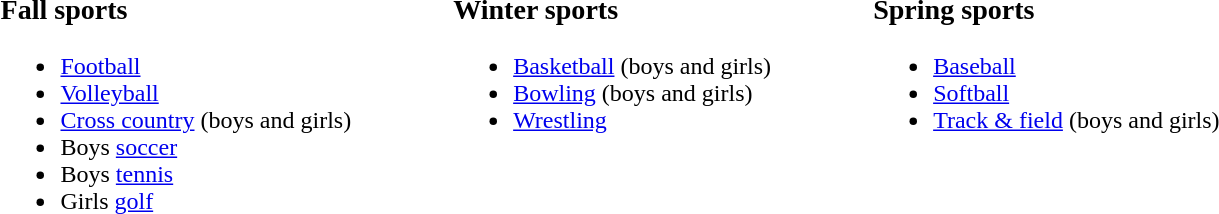<table>
<tr>
<td width="60"> </td>
<td valign="top"><br><h3>Fall sports</h3><ul><li><a href='#'>Football</a></li><li><a href='#'>Volleyball</a></li><li><a href='#'>Cross country</a> (boys and girls)</li><li>Boys <a href='#'>soccer</a></li><li>Boys <a href='#'>tennis</a></li><li>Girls <a href='#'>golf</a></li></ul></td>
<td width="60"> </td>
<td valign="top"><br><h3>Winter sports</h3><ul><li><a href='#'>Basketball</a> (boys and girls)</li><li><a href='#'>Bowling</a> (boys and girls)</li><li><a href='#'>Wrestling</a></li></ul></td>
<td width="60"> </td>
<td valign="top"><br><h3>Spring sports</h3><ul><li><a href='#'>Baseball</a></li><li><a href='#'>Softball</a></li><li><a href='#'>Track & field</a> (boys and girls)</li></ul></td>
</tr>
</table>
